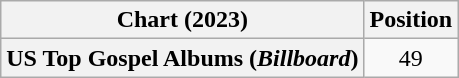<table class="wikitable plainrowheaders" style="text-align:center">
<tr>
<th scope="col">Chart (2023)</th>
<th scope="col">Position</th>
</tr>
<tr>
<th scope="row">US Top Gospel Albums (<em>Billboard</em>)</th>
<td>49</td>
</tr>
</table>
